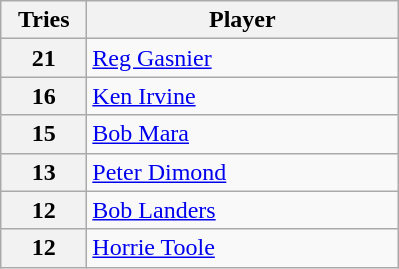<table class="wikitable" style="text-align:left;">
<tr>
<th width=50>Tries</th>
<th width=200>Player</th>
</tr>
<tr>
<th>21</th>
<td> <a href='#'>Reg Gasnier</a></td>
</tr>
<tr>
<th>16</th>
<td> <a href='#'>Ken Irvine</a></td>
</tr>
<tr>
<th>15</th>
<td> <a href='#'>Bob Mara</a></td>
</tr>
<tr>
<th>13</th>
<td> <a href='#'>Peter Dimond</a></td>
</tr>
<tr>
<th>12</th>
<td> <a href='#'>Bob Landers</a></td>
</tr>
<tr>
<th>12</th>
<td> <a href='#'>Horrie Toole</a></td>
</tr>
</table>
